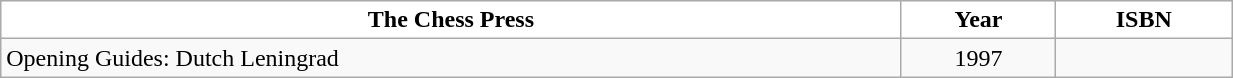<table class="wikitable" width="65%">
<tr>
<th style="background-color: #ffffff; color:#000000;">The Chess Press</th>
<th ! style="background-color: #ffffff; color:#000000;">Year</th>
<th ! style="background-color: #ffffff; color:#000000;">ISBN</th>
</tr>
<tr>
<td>Opening Guides: Dutch Leningrad</td>
<td align=center>1997</td>
<td align=center></td>
</tr>
</table>
